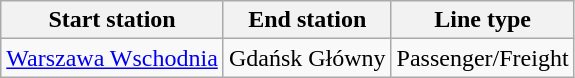<table class="wikitable">
<tr>
<th>Start station</th>
<th>End station</th>
<th>Line type</th>
</tr>
<tr>
<td><a href='#'>Warszawa Wschodnia</a></td>
<td>Gdańsk Główny</td>
<td>Passenger/Freight</td>
</tr>
</table>
